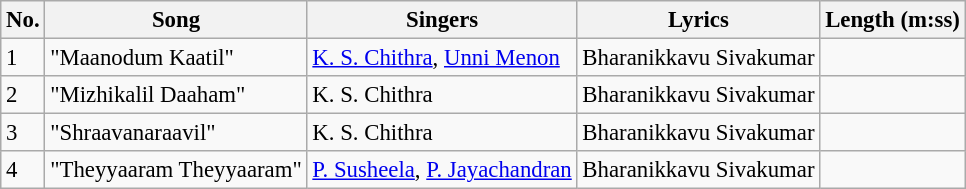<table class="wikitable" style="font-size:95%;">
<tr>
<th>No.</th>
<th>Song</th>
<th>Singers</th>
<th>Lyrics</th>
<th>Length (m:ss)</th>
</tr>
<tr>
<td>1</td>
<td>"Maanodum Kaatil"</td>
<td><a href='#'>K. S. Chithra</a>, <a href='#'>Unni Menon</a></td>
<td>Bharanikkavu Sivakumar</td>
<td></td>
</tr>
<tr>
<td>2</td>
<td>"Mizhikalil Daaham"</td>
<td>K. S. Chithra</td>
<td>Bharanikkavu Sivakumar</td>
<td></td>
</tr>
<tr>
<td>3</td>
<td>"Shraavanaraavil"</td>
<td>K. S. Chithra</td>
<td>Bharanikkavu Sivakumar</td>
<td></td>
</tr>
<tr>
<td>4</td>
<td>"Theyyaaram Theyyaaram"</td>
<td><a href='#'>P. Susheela</a>, <a href='#'>P. Jayachandran</a></td>
<td>Bharanikkavu Sivakumar</td>
<td></td>
</tr>
</table>
